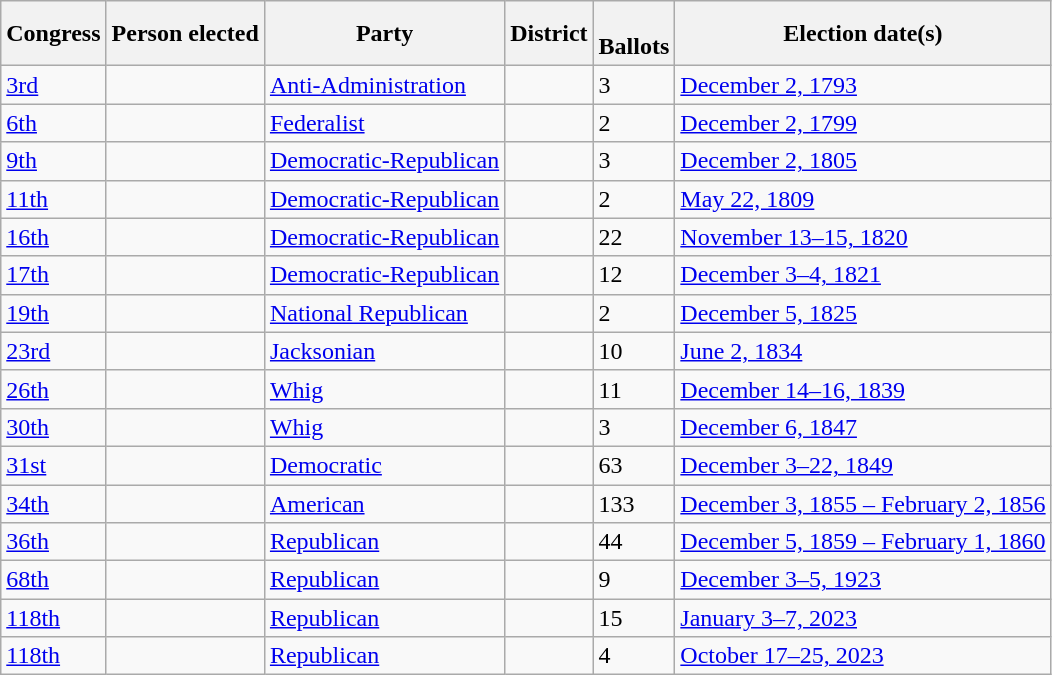<table class="wikitable sortable plainrowheaders defaultleft col1center col5center">
<tr>
<th scope="col">Congress</th>
<th scope="col">Person elected</th>
<th scope="col">Party</th>
<th scope="col">District</th>
<th scope="col"><br>Ballots</th>
<th scope="col">Election date(s)</th>
</tr>
<tr>
<td><a href='#'>3rd</a></td>
<td scope="row"></td>
<td><a href='#'>Anti-Administration</a></td>
<td></td>
<td>3</td>
<td data-sort-value="179312"><a href='#'>December 2, 1793</a></td>
</tr>
<tr>
<td><a href='#'>6th</a></td>
<td scope="row"></td>
<td><a href='#'>Federalist</a></td>
<td></td>
<td>2</td>
<td data-sort-value="179912"><a href='#'>December 2, 1799</a></td>
</tr>
<tr>
<td><a href='#'>9th</a></td>
<td scope="row"></td>
<td><a href='#'>Democratic-Republican</a></td>
<td></td>
<td>3</td>
<td data-sort-value="180512"><a href='#'>December 2, 1805</a></td>
</tr>
<tr>
<td><a href='#'>11th</a></td>
<td scope="row"></td>
<td><a href='#'>Democratic-Republican</a></td>
<td></td>
<td>2</td>
<td data-sort-value="180905"><a href='#'>May 22, 1809</a></td>
</tr>
<tr>
<td><a href='#'>16th</a></td>
<td scope="row"></td>
<td><a href='#'>Democratic-Republican</a></td>
<td></td>
<td>22</td>
<td data-sort-value="182011"><a href='#'>November 13–15, 1820</a></td>
</tr>
<tr>
<td><a href='#'>17th</a></td>
<td scope="row"></td>
<td><a href='#'>Democratic-Republican</a></td>
<td></td>
<td>12</td>
<td data-sort-value="182112"><a href='#'>December 3–4, 1821</a></td>
</tr>
<tr>
<td><a href='#'>19th</a></td>
<td scope="row"></td>
<td><a href='#'>National Republican</a></td>
<td></td>
<td>2</td>
<td data-sort-value="182512"><a href='#'>December 5, 1825</a></td>
</tr>
<tr>
<td><a href='#'>23rd</a></td>
<td scope="row"></td>
<td><a href='#'>Jacksonian</a></td>
<td></td>
<td>10</td>
<td data-sort-value="183406"><a href='#'>June 2, 1834</a></td>
</tr>
<tr>
<td><a href='#'>26th</a></td>
<td scope="row"></td>
<td><a href='#'>Whig</a></td>
<td></td>
<td>11</td>
<td data-sort-value="183912"><a href='#'>December 14–16, 1839</a></td>
</tr>
<tr>
<td><a href='#'>30th</a></td>
<td scope="row"></td>
<td><a href='#'>Whig</a></td>
<td></td>
<td>3</td>
<td data-sort-value="184712"><a href='#'>December 6, 1847</a></td>
</tr>
<tr>
<td><a href='#'>31st</a></td>
<td scope="row"></td>
<td><a href='#'>Democratic</a></td>
<td></td>
<td>63</td>
<td data-sort-value="184912"><a href='#'>December 3–22, 1849</a></td>
</tr>
<tr>
<td><a href='#'>34th</a></td>
<td scope="row"></td>
<td><a href='#'>American</a></td>
<td></td>
<td>133</td>
<td data-sort-value="185512"><a href='#'>December 3, 1855 – February 2, 1856</a></td>
</tr>
<tr>
<td><a href='#'>36th</a></td>
<td scope="row"></td>
<td><a href='#'>Republican</a></td>
<td></td>
<td>44</td>
<td data-sort-value="185912"><a href='#'>December 5, 1859 – February 1, 1860</a></td>
</tr>
<tr>
<td><a href='#'>68th</a></td>
<td scope="row"></td>
<td><a href='#'>Republican</a></td>
<td></td>
<td>9</td>
<td data-sort-value="192312"><a href='#'>December 3–5, 1923</a></td>
</tr>
<tr>
<td data-sort-value="118.1"><a href='#'>118th</a></td>
<td scope="row"></td>
<td><a href='#'>Republican</a></td>
<td></td>
<td>15</td>
<td data-sort-value="202301"><a href='#'>January 3–7, 2023</a></td>
</tr>
<tr>
<td data-sort-value="118.2"><a href='#'>118th</a></td>
<td scope="row"></td>
<td><a href='#'>Republican</a></td>
<td></td>
<td>4</td>
<td data-sort-value="202310"><a href='#'>October 17–25, 2023</a></td>
</tr>
</table>
